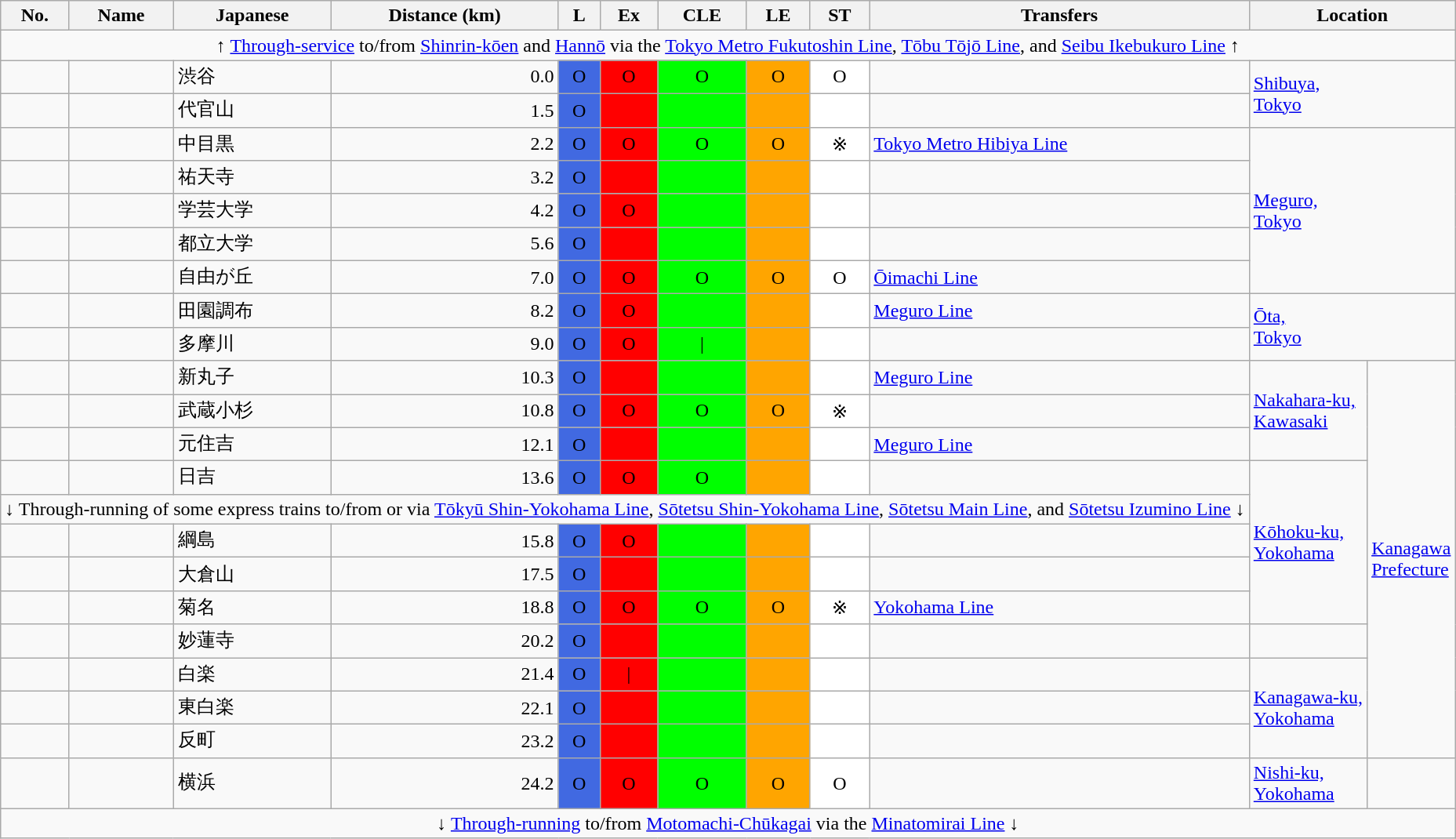<table class="wikitable">
<tr>
<th>No.</th>
<th>Name</th>
<th>Japanese</th>
<th>Distance (km)</th>
<th>L</th>
<th>Ex</th>
<th>CLE</th>
<th>LE</th>
<th>ST</th>
<th>Transfers</th>
<th colspan="2">Location</th>
</tr>
<tr>
<td colspan="12" align="center">↑ <a href='#'>Through-service</a> to/from <a href='#'>Shinrin-kōen</a> and <a href='#'>Hannō</a> via the   <a href='#'>Tokyo Metro Fukutoshin Line</a>,  <a href='#'>Tōbu Tōjō Line</a>, and  <a href='#'>Seibu Ikebukuro Line</a> ↑</td>
</tr>
<tr>
<td><br></td>
<td></td>
<td>渋谷</td>
<td style="text-align:right;">0.0</td>
<td style="text-align:center; background:RoyalBlue;">O</td>
<td style="text-align:center; background:Red;">O</td>
<td style="text-align:center; background:lime;">O</td>
<td style="text-align:center; background:Orange;">O</td>
<td style="text-align:center; background:White;">O</td>
<td></td>
<td rowspan="2" colspan="2"><a href='#'>Shibuya,<br>Tokyo</a></td>
</tr>
<tr>
<td></td>
<td></td>
<td>代官山</td>
<td style="text-align:right;">1.5</td>
<td style="text-align:center; background:RoyalBlue;">O</td>
<td style="text-align:center; background:Red;"></td>
<td style="text-align:center; background:lime;"></td>
<td style="text-align:center; background:Orange;"></td>
<td style="text-align:center; background:White;"></td>
<td> </td>
</tr>
<tr>
<td></td>
<td></td>
<td>中目黒</td>
<td style="text-align:right;">2.2</td>
<td style="text-align:center; background:RoyalBlue;">O</td>
<td style="text-align:center; background:Red;">O</td>
<td style="text-align:center; background:lime;">O</td>
<td style="text-align:center; background:Orange;">O</td>
<td style="text-align:center; background:White;">※</td>
<td> <a href='#'>Tokyo Metro Hibiya Line</a></td>
<td rowspan="5" colspan="2"><a href='#'>Meguro,<br>Tokyo</a></td>
</tr>
<tr>
<td></td>
<td></td>
<td>祐天寺</td>
<td style="text-align:right;">3.2</td>
<td style="text-align:center; background:RoyalBlue;">O</td>
<td style="text-align:center; background:Red;"></td>
<td style="text-align:center; background:lime;"></td>
<td style="text-align:center; background:Orange;"></td>
<td style="text-align:center; background:White;"></td>
<td> </td>
</tr>
<tr>
<td></td>
<td></td>
<td>学芸大学</td>
<td style="text-align:right;">4.2</td>
<td style="text-align:center; background:RoyalBlue;">O</td>
<td style="text-align:center; background:Red;">O</td>
<td style="text-align:center; background:lime;"></td>
<td style="text-align:center; background:Orange;"></td>
<td style="text-align:center; background:White;"></td>
<td> </td>
</tr>
<tr>
<td></td>
<td></td>
<td>都立大学</td>
<td style="text-align:right;">5.6</td>
<td style="text-align:center; background:RoyalBlue;">O</td>
<td style="text-align:center; background:Red;"></td>
<td style="text-align:center; background:lime;"></td>
<td style="text-align:center; background:Orange;"></td>
<td style="text-align:center; background:White;"></td>
<td> </td>
</tr>
<tr>
<td></td>
<td></td>
<td>自由が丘</td>
<td style="text-align:right;">7.0</td>
<td style="text-align:center; background:RoyalBlue;">O</td>
<td style="text-align:center; background:Red;">O</td>
<td style="text-align:center; background:lime;">O</td>
<td style="text-align:center; background:Orange;">O</td>
<td style="text-align:center; background:White;">O</td>
<td> <a href='#'>Ōimachi Line</a></td>
</tr>
<tr>
<td></td>
<td></td>
<td>田園調布</td>
<td style="text-align:right;">8.2</td>
<td style="text-align:center; background:RoyalBlue;">O</td>
<td style="text-align:center; background:Red;">O</td>
<td style="text-align:center; background:lime;"></td>
<td style="text-align:center; background:Orange;"></td>
<td style="text-align:center; background:White;"></td>
<td> <a href='#'>Meguro Line</a></td>
<td rowspan="2" colspan="2"><a href='#'>Ōta,<br>Tokyo</a></td>
</tr>
<tr>
<td></td>
<td></td>
<td>多摩川</td>
<td style="text-align:right;">9.0</td>
<td style="text-align:center; background:RoyalBlue;">O</td>
<td style="text-align:center; background:Red;">O</td>
<td style="text-align:center; background:lime;">|</td>
<td style="text-align:center; background:Orange;"></td>
<td style="text-align:center; background:White;"></td>
<td></td>
</tr>
<tr>
<td></td>
<td></td>
<td>新丸子</td>
<td style="text-align:right;">10.3</td>
<td style="text-align:center; background:RoyalBlue;">O</td>
<td style="text-align:center; background:Red;"></td>
<td style="text-align:center; background:lime;"></td>
<td style="text-align:center; background:Orange;"></td>
<td style="text-align:center; background:White;"></td>
<td> <a href='#'>Meguro Line</a></td>
<td rowspan="3"><a href='#'>Nakahara-ku,<br>Kawasaki</a></td>
<td rowspan="12"><a href='#'>Kanagawa<br>Prefecture</a></td>
</tr>
<tr>
<td></td>
<td></td>
<td>武蔵小杉</td>
<td style="text-align:right;">10.8</td>
<td style="text-align:center; background:RoyalBlue;">O</td>
<td style="text-align:center; background:Red;">O</td>
<td style="text-align:center; background:lime;">O</td>
<td style="text-align:center; background:Orange;">O</td>
<td style="text-align:center; background:White;">※</td>
<td></td>
</tr>
<tr>
<td></td>
<td></td>
<td>元住吉</td>
<td style="text-align:right;">12.1</td>
<td style="text-align:center; background:RoyalBlue;">O</td>
<td style="text-align:center; background:Red;"></td>
<td style="text-align:center; background:lime;"></td>
<td style="text-align:center; background:Orange;"></td>
<td style="text-align:center; background:White;"></td>
<td> <a href='#'>Meguro Line</a></td>
</tr>
<tr>
<td><br></td>
<td></td>
<td>日吉</td>
<td style="text-align:right;">13.6</td>
<td style="text-align:center; background:RoyalBlue;">O</td>
<td style="text-align:center; background:Red;">O</td>
<td style="text-align:center; background:lime;">O</td>
<td style="text-align:center; background:Orange;"></td>
<td style="text-align:center; background:White;"></td>
<td></td>
<td rowspan="5"><a href='#'>Kōhoku-ku,<br>Yokohama</a></td>
</tr>
<tr>
<td colspan=10 style="text-align:center">↓ Through-running of some express trains to/from  or  via  <a href='#'>Tōkyū Shin-Yokohama Line</a>,  <a href='#'>Sōtetsu Shin-Yokohama Line</a>, <a href='#'>Sōtetsu Main Line</a>, and <a href='#'>Sōtetsu Izumino Line</a> ↓</td>
</tr>
<tr>
<td></td>
<td></td>
<td>綱島</td>
<td style="text-align:right;">15.8</td>
<td style="text-align:center; background:RoyalBlue;">O</td>
<td style="text-align:center; background:Red;">O</td>
<td style="text-align:center; background:lime;"></td>
<td style="text-align:center; background:Orange;"></td>
<td style="text-align:center; background:White;"></td>
<td> </td>
</tr>
<tr>
<td></td>
<td></td>
<td>大倉山</td>
<td style="text-align:right;">17.5</td>
<td style="text-align:center; background:RoyalBlue;">O</td>
<td style="text-align:center; background:Red;"></td>
<td style="text-align:center; background:lime;"></td>
<td style="text-align:center; background:Orange;"></td>
<td style="text-align:center; background:White;"></td>
<td> </td>
</tr>
<tr>
<td></td>
<td></td>
<td>菊名</td>
<td style="text-align:right;">18.8</td>
<td style="text-align:center; background:RoyalBlue;">O</td>
<td style="text-align:center; background:Red;">O</td>
<td style="text-align:center; background:lime;">O</td>
<td style="text-align:center; background:Orange;">O</td>
<td style="text-align:center; background:White;">※</td>
<td> <a href='#'>Yokohama Line</a></td>
</tr>
<tr>
<td></td>
<td></td>
<td>妙蓮寺</td>
<td style="text-align:right;">20.2</td>
<td style="text-align:center; background:RoyalBlue;">O</td>
<td style="text-align:center; background:Red;"></td>
<td style="text-align:center; background:lime;"></td>
<td style="text-align:center; background:Orange;"></td>
<td style="text-align:center; background:White;"></td>
<td> </td>
</tr>
<tr>
<td></td>
<td></td>
<td>白楽</td>
<td style="text-align:right;">21.4</td>
<td style="text-align:center; background:RoyalBlue;">O</td>
<td style="text-align:center; background:Red;">|</td>
<td style="text-align:center; background:lime;"></td>
<td style="text-align:center; background:Orange;"></td>
<td style="text-align:center; background:White;"></td>
<td> </td>
<td rowspan="3"><a href='#'>Kanagawa-ku,<br>Yokohama</a></td>
</tr>
<tr>
<td></td>
<td></td>
<td>東白楽</td>
<td style="text-align:right;">22.1</td>
<td style="text-align:center; background:RoyalBlue;">O</td>
<td style="text-align:center; background:Red;"></td>
<td style="text-align:center; background:lime;"></td>
<td style="text-align:center; background:Orange;"></td>
<td style="text-align:center; background:White;"></td>
<td> </td>
</tr>
<tr>
<td></td>
<td></td>
<td>反町</td>
<td style="text-align:right;">23.2</td>
<td style="text-align:center; background:RoyalBlue;">O</td>
<td style="text-align:center; background:Red;"></td>
<td style="text-align:center; background:lime;"></td>
<td style="text-align:center; background:Orange;"></td>
<td style="text-align:center; background:White;"></td>
<td> </td>
</tr>
<tr>
<td><br></td>
<td></td>
<td>横浜</td>
<td style="text-align:right;">24.2</td>
<td style="text-align:center; background:RoyalBlue;">O</td>
<td style="text-align:center; background:Red;">O</td>
<td style="text-align:center; background:lime;">O</td>
<td style="text-align:center; background:Orange;">O</td>
<td style="text-align:center; background:White;">O</td>
<td></td>
<td><a href='#'>Nishi-ku,<br>Yokohama</a></td>
</tr>
<tr>
<td colspan="12" align="center">↓ <a href='#'>Through-running</a> to/from <a href='#'>Motomachi-Chūkagai</a> via the  <a href='#'>Minatomirai Line</a> ↓</td>
</tr>
</table>
